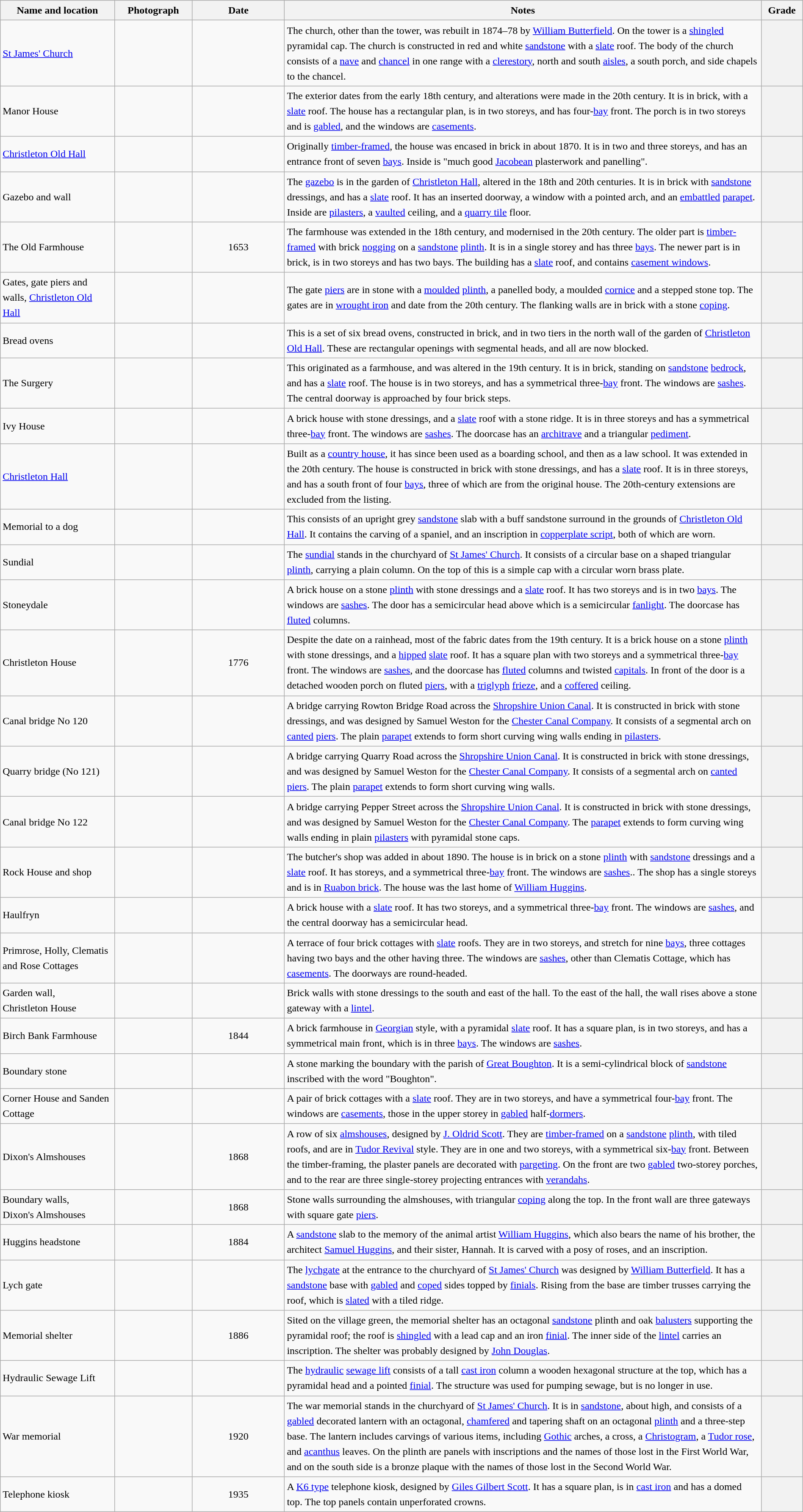<table class="wikitable sortable plainrowheaders" style="width:100%;border:0px;text-align:left;line-height:150%;">
<tr>
<th scope="col"  style="width:150px">Name and location</th>
<th scope="col"  style="width:100px" class="unsortable">Photograph</th>
<th scope="col"  style="width:120px">Date</th>
<th scope="col"  style="width:650px" class="unsortable">Notes</th>
<th scope="col"  style="width:50px">Grade</th>
</tr>
<tr>
<td><a href='#'>St James' Church</a><br><small></small></td>
<td></td>
<td align="center"></td>
<td>The church, other than the tower, was rebuilt in 1874–78 by <a href='#'>William Butterfield</a>.  On the tower is a <a href='#'>shingled</a> pyramidal cap.  The church is constructed in red and white <a href='#'>sandstone</a> with a <a href='#'>slate</a> roof.  The body of the church consists of a <a href='#'>nave</a> and <a href='#'>chancel</a> in one range with a <a href='#'>clerestory</a>, north and south <a href='#'>aisles</a>, a south porch, and side chapels to the chancel.</td>
<th></th>
</tr>
<tr>
<td>Manor House<br><small></small></td>
<td></td>
<td align="center"></td>
<td>The exterior dates from the early 18th century, and alterations were made in the 20th century.  It is in brick, with a <a href='#'>slate</a> roof.  The house has a rectangular plan, is in two storeys, and has four-<a href='#'>bay</a> front.  The porch is in two storeys and is <a href='#'>gabled</a>, and the windows are <a href='#'>casements</a>.</td>
<th></th>
</tr>
<tr>
<td><a href='#'>Christleton Old Hall</a><br><small></small></td>
<td></td>
<td align="center"></td>
<td>Originally <a href='#'>timber-framed</a>, the house was encased in brick in about 1870.  It is in two and three storeys, and has an entrance front of seven <a href='#'>bays</a>.  Inside is "much good <a href='#'>Jacobean</a> plasterwork and panelling".</td>
<th></th>
</tr>
<tr>
<td>Gazebo and wall<br><small></small></td>
<td></td>
<td align="center"></td>
<td>The <a href='#'>gazebo</a> is in the garden of <a href='#'>Christleton Hall</a>, altered in the 18th and 20th centuries.  It is in brick with <a href='#'>sandstone</a> dressings, and has a <a href='#'>slate</a> roof.  It has an inserted doorway, a window with a pointed arch, and an <a href='#'>embattled</a> <a href='#'>parapet</a>.  Inside are <a href='#'>pilasters</a>, a <a href='#'>vaulted</a> ceiling, and a <a href='#'>quarry tile</a> floor.</td>
<th></th>
</tr>
<tr>
<td>The Old Farmhouse<br><small></small></td>
<td></td>
<td align="center">1653</td>
<td>The farmhouse was extended in the 18th century, and modernised in the 20th century.  The older part is <a href='#'>timber-framed</a> with brick <a href='#'>nogging</a> on a <a href='#'>sandstone</a> <a href='#'>plinth</a>.  It is in a single storey and has three <a href='#'>bays</a>. The newer part is in brick, is in two storeys and has two bays.  The building has a <a href='#'>slate</a> roof, and contains <a href='#'>casement windows</a>.</td>
<th></th>
</tr>
<tr>
<td>Gates, gate piers and walls, <a href='#'>Christleton Old Hall</a><br><small></small></td>
<td></td>
<td align="center"></td>
<td>The gate <a href='#'>piers</a> are in stone with a <a href='#'>moulded</a> <a href='#'>plinth</a>, a panelled body, a moulded <a href='#'>cornice</a> and a stepped stone top.  The gates are in <a href='#'>wrought iron</a> and date from the 20th century.  The flanking walls are in brick with a stone <a href='#'>coping</a>.</td>
<th></th>
</tr>
<tr>
<td>Bread ovens<br><small></small></td>
<td></td>
<td align="center"></td>
<td>This is a set of six bread ovens, constructed in brick, and in two tiers in the north wall of the garden of <a href='#'>Christleton Old Hall</a>.  These are rectangular openings with segmental heads, and all are now blocked.</td>
<th></th>
</tr>
<tr>
<td>The Surgery<br><small></small></td>
<td></td>
<td align="center"></td>
<td>This originated as a farmhouse, and was altered in the 19th century.  It is in brick, standing on <a href='#'>sandstone</a> <a href='#'>bedrock</a>, and has a <a href='#'>slate</a> roof.  The house is in two storeys, and has a symmetrical three-<a href='#'>bay</a> front.  The windows are <a href='#'>sashes</a>.  The central doorway is approached by four brick steps.</td>
<th></th>
</tr>
<tr>
<td>Ivy House<br><small></small></td>
<td></td>
<td align="center"></td>
<td>A brick house with stone dressings, and a <a href='#'>slate</a> roof with a stone ridge.  It is in three storeys and has a symmetrical three-<a href='#'>bay</a> front.  The windows are <a href='#'>sashes</a>.  The doorcase has an <a href='#'>architrave</a> and a triangular <a href='#'>pediment</a>.</td>
<th></th>
</tr>
<tr>
<td><a href='#'>Christleton Hall</a><br><small></small></td>
<td></td>
<td align="center"></td>
<td>Built as a <a href='#'>country house</a>, it has since been used as a boarding school, and then as a law school. It was extended in the 20th century.  The house is constructed in brick with stone dressings, and has a <a href='#'>slate</a> roof.  It is in three storeys, and has a south front of four <a href='#'>bays</a>, three of which are from the original house.  The 20th-century extensions are excluded from the listing.</td>
<th></th>
</tr>
<tr>
<td>Memorial to a dog<br><small></small></td>
<td></td>
<td align="center"></td>
<td>This consists of an upright grey <a href='#'>sandstone</a> slab with a buff sandstone surround in the grounds of <a href='#'>Christleton Old Hall</a>.  It contains the carving of a spaniel, and an inscription in <a href='#'>copperplate script</a>, both of which are worn.</td>
<th></th>
</tr>
<tr>
<td>Sundial<br><small></small></td>
<td></td>
<td align="center"></td>
<td>The <a href='#'>sundial</a> stands in the churchyard of <a href='#'>St James' Church</a>.  It consists of a circular base on a shaped triangular <a href='#'>plinth</a>, carrying a plain column.  On the top of this is a simple cap with a circular worn brass plate.</td>
<th></th>
</tr>
<tr>
<td>Stoneydale<br><small></small></td>
<td></td>
<td align="center"></td>
<td>A brick house on a stone <a href='#'>plinth</a> with stone dressings and a <a href='#'>slate</a> roof.  It has two storeys and is in two <a href='#'>bays</a>.  The windows are <a href='#'>sashes</a>.  The door has a semicircular head above which is a semicircular <a href='#'>fanlight</a>. The doorcase has <a href='#'>fluted</a> columns.</td>
<th></th>
</tr>
<tr>
<td>Christleton House<br><small></small></td>
<td></td>
<td align="center">1776</td>
<td>Despite the date on a rainhead, most of the fabric dates from the 19th century.  It is a brick house on a stone <a href='#'>plinth</a> with stone dressings, and a <a href='#'>hipped</a> <a href='#'>slate</a> roof.  It has a square plan with two storeys and a symmetrical three-<a href='#'>bay</a> front.  The windows are <a href='#'>sashes</a>, and the doorcase has <a href='#'>fluted</a> columns and twisted <a href='#'>capitals</a>. In front of the door is a detached wooden porch on fluted <a href='#'>piers</a>, with a <a href='#'>triglyph</a> <a href='#'>frieze</a>, and a <a href='#'>coffered</a> ceiling.</td>
<th></th>
</tr>
<tr>
<td>Canal bridge No 120<br><small></small></td>
<td></td>
<td align="center"></td>
<td>A bridge carrying Rowton Bridge Road across the <a href='#'>Shropshire Union Canal</a>. It is constructed in brick with stone dressings, and was designed by Samuel Weston for the <a href='#'>Chester Canal Company</a>.  It consists of a segmental arch on <a href='#'>canted</a> <a href='#'>piers</a>.  The plain <a href='#'>parapet</a> extends to form short curving wing walls ending in <a href='#'>pilasters</a>.</td>
<th></th>
</tr>
<tr>
<td>Quarry bridge (No 121)<br><small></small></td>
<td></td>
<td align="center"></td>
<td>A bridge carrying Quarry Road across the <a href='#'>Shropshire Union Canal</a>. It is constructed in brick with stone dressings, and was designed by Samuel Weston for the <a href='#'>Chester Canal Company</a>.  It consists of a segmental arch on <a href='#'>canted</a> <a href='#'>piers</a>.  The plain <a href='#'>parapet</a> extends to form short curving wing walls.</td>
<th></th>
</tr>
<tr>
<td>Canal bridge No 122<br><small></small></td>
<td></td>
<td align="center"></td>
<td>A bridge carrying Pepper Street across the <a href='#'>Shropshire Union Canal</a>. It is constructed in brick with stone dressings, and was designed by Samuel Weston for the <a href='#'>Chester Canal Company</a>.   The <a href='#'>parapet</a> extends to form curving wing walls ending in plain <a href='#'>pilasters</a> with pyramidal stone caps.</td>
<th></th>
</tr>
<tr>
<td>Rock House and shop<br><small></small></td>
<td></td>
<td align="center"></td>
<td>The butcher's shop was added in about 1890. The house is in brick on a stone <a href='#'>plinth</a> with <a href='#'>sandstone</a> dressings and a <a href='#'>slate</a> roof.  It has  storeys, and a symmetrical three-<a href='#'>bay</a> front. The windows are <a href='#'>sashes</a>.. The shop has a single storeys and is in <a href='#'>Ruabon brick</a>.  The house was the last home of <a href='#'>William Huggins</a>.</td>
<th></th>
</tr>
<tr>
<td>Haulfryn<br><small></small></td>
<td></td>
<td align="center"></td>
<td>A brick house with a <a href='#'>slate</a> roof.  It has two storeys, and a symmetrical three-<a href='#'>bay</a> front.  The windows are <a href='#'>sashes</a>, and the central doorway has a semicircular head.</td>
<th></th>
</tr>
<tr>
<td>Primrose, Holly, Clematis and Rose Cottages<br><small></small></td>
<td></td>
<td align="center"></td>
<td>A terrace of four brick cottages with <a href='#'>slate</a> roofs.  They are in two storeys, and stretch for nine <a href='#'>bays</a>, three cottages having two bays and the other having three.  The windows are <a href='#'>sashes</a>, other than Clematis Cottage, which has <a href='#'>casements</a>.  The doorways are round-headed.</td>
<th></th>
</tr>
<tr>
<td>Garden wall,<br>Christleton House<br><small></small></td>
<td></td>
<td align="center"></td>
<td>Brick walls with stone dressings to the south and east of the hall.  To the east of the hall, the wall rises above a stone gateway with a <a href='#'>lintel</a>.</td>
<th></th>
</tr>
<tr>
<td>Birch Bank Farmhouse<br><small></small></td>
<td></td>
<td align="center">1844</td>
<td>A brick farmhouse in <a href='#'>Georgian</a> style, with a pyramidal <a href='#'>slate</a> roof.  It has a square plan, is in two storeys, and has a symmetrical main front, which is in three <a href='#'>bays</a>.  The windows are <a href='#'>sashes</a>.</td>
<th></th>
</tr>
<tr>
<td>Boundary stone<br><small></small></td>
<td></td>
<td align="center"></td>
<td>A stone marking the boundary with the parish of <a href='#'>Great Boughton</a>.  It is a semi-cylindrical block of <a href='#'>sandstone</a> inscribed with the word "Boughton".</td>
<th></th>
</tr>
<tr>
<td>Corner House and Sanden Cottage<br><small></small></td>
<td></td>
<td align="center"></td>
<td>A pair of brick cottages with a <a href='#'>slate</a> roof.  They are in two storeys, and have a symmetrical four-<a href='#'>bay</a> front.  The windows are <a href='#'>casements</a>, those in the upper storey in <a href='#'>gabled</a> half-<a href='#'>dormers</a>.</td>
<th></th>
</tr>
<tr>
<td>Dixon's Almshouses<br><small></small></td>
<td></td>
<td align="center">1868</td>
<td>A row of six <a href='#'>almshouses</a>, designed by <a href='#'>J. Oldrid Scott</a>.  They are <a href='#'>timber-framed</a> on a <a href='#'>sandstone</a> <a href='#'>plinth</a>, with tiled roofs, and are in <a href='#'>Tudor Revival</a> style.  They are in one and two storeys, with a symmetrical six-<a href='#'>bay</a> front.  Between the timber-framing, the plaster panels are decorated with <a href='#'>pargeting</a>.  On the front are two <a href='#'>gabled</a> two-storey porches, and to the rear are three single-storey projecting entrances with <a href='#'>verandahs</a>.</td>
<th></th>
</tr>
<tr>
<td>Boundary walls,<br>Dixon's Almshouses<br><small></small></td>
<td></td>
<td align="center">1868</td>
<td>Stone walls surrounding the almshouses, with triangular <a href='#'>coping</a> along the top.  In the front wall are three gateways with square gate <a href='#'>piers</a>.</td>
<th></th>
</tr>
<tr>
<td>Huggins headstone<br><small></small></td>
<td></td>
<td align="center">1884</td>
<td>A <a href='#'>sandstone</a> slab to the memory of the animal artist <a href='#'>William Huggins</a>, which also bears the name of his brother, the architect <a href='#'>Samuel Huggins</a>, and their sister, Hannah.  It is carved with a posy of roses, and an inscription.</td>
<th></th>
</tr>
<tr>
<td>Lych gate<br><small></small></td>
<td></td>
<td align="center"></td>
<td>The <a href='#'>lychgate</a> at the entrance to the churchyard of <a href='#'>St James' Church</a> was designed by <a href='#'>William Butterfield</a>.  It has a <a href='#'>sandstone</a> base with <a href='#'>gabled</a> and <a href='#'>coped</a> sides topped by <a href='#'>finials</a>.  Rising from the base are timber trusses carrying the roof, which is <a href='#'>slated</a> with a tiled ridge.</td>
<th></th>
</tr>
<tr>
<td>Memorial shelter<br><small></small></td>
<td></td>
<td align="center">1886</td>
<td>Sited on the village green, the memorial shelter has an octagonal <a href='#'>sandstone</a> plinth and oak <a href='#'>balusters</a> supporting the pyramidal roof; the roof is <a href='#'>shingled</a> with a lead cap and an iron <a href='#'>finial</a>.  The inner side of the <a href='#'>lintel</a> carries an inscription.  The shelter was probably designed by <a href='#'>John Douglas</a>.</td>
<th></th>
</tr>
<tr>
<td>Hydraulic Sewage Lift<br><small></small></td>
<td></td>
<td align="center"></td>
<td>The <a href='#'>hydraulic</a> <a href='#'>sewage lift</a> consists of a tall <a href='#'>cast iron</a> column a wooden hexagonal structure at the top, which has a pyramidal head and a pointed <a href='#'>finial</a>.  The structure was used for pumping sewage, but is no longer in use.</td>
<th></th>
</tr>
<tr>
<td>War memorial<br><small></small></td>
<td></td>
<td align="center">1920</td>
<td>The war memorial stands in the churchyard of <a href='#'>St James' Church</a>.  It is in <a href='#'>sandstone</a>, about  high, and consists of a <a href='#'>gabled</a> decorated lantern with an octagonal, <a href='#'>chamfered</a> and tapering shaft on an octagonal <a href='#'>plinth</a> and a three-step base.  The lantern includes carvings of various items, including <a href='#'>Gothic</a> arches, a cross, a <a href='#'>Christogram</a>, a <a href='#'>Tudor rose</a>, and <a href='#'>acanthus</a> leaves.  On the plinth are panels with inscriptions and the names of those lost in the First World War, and on the south side is a bronze plaque with the names of those lost in the Second World War.</td>
<th></th>
</tr>
<tr>
<td>Telephone kiosk<br><small></small></td>
<td></td>
<td align="center">1935</td>
<td>A <a href='#'>K6 type</a> telephone kiosk, designed by <a href='#'>Giles Gilbert Scott</a>.  It has a square plan, is in <a href='#'>cast iron</a> and has a domed top.  The top panels contain unperforated crowns.</td>
<th></th>
</tr>
<tr>
</tr>
</table>
